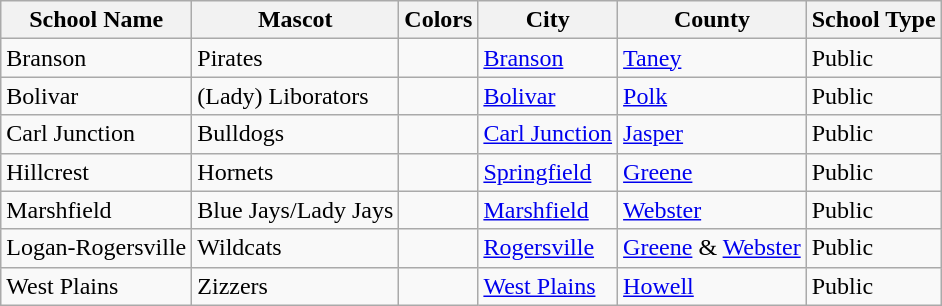<table class="wikitable">
<tr>
<th>School Name</th>
<th>Mascot</th>
<th>Colors</th>
<th>City</th>
<th>County</th>
<th>School Type</th>
</tr>
<tr>
<td>Branson</td>
<td>Pirates</td>
<td> </td>
<td><a href='#'>Branson</a></td>
<td><a href='#'>Taney</a></td>
<td>Public</td>
</tr>
<tr>
<td>Bolivar</td>
<td>(Lady) Liborators</td>
<td> </td>
<td><a href='#'>Bolivar</a></td>
<td><a href='#'>Polk</a></td>
<td>Public</td>
</tr>
<tr>
<td>Carl Junction</td>
<td>Bulldogs</td>
<td> </td>
<td><a href='#'>Carl Junction</a></td>
<td><a href='#'>Jasper</a></td>
<td>Public</td>
</tr>
<tr>
<td>Hillcrest</td>
<td>Hornets</td>
<td>  </td>
<td><a href='#'>Springfield</a></td>
<td><a href='#'>Greene</a></td>
<td>Public</td>
</tr>
<tr>
<td>Marshfield</td>
<td>Blue Jays/Lady Jays</td>
<td> </td>
<td><a href='#'>Marshfield</a></td>
<td><a href='#'>Webster</a></td>
<td>Public</td>
</tr>
<tr>
<td>Logan-Rogersville</td>
<td>Wildcats</td>
<td> </td>
<td><a href='#'>Rogersville</a></td>
<td><a href='#'>Greene</a> & <a href='#'>Webster</a></td>
<td>Public</td>
</tr>
<tr>
<td>West Plains</td>
<td>Zizzers</td>
<td> </td>
<td><a href='#'>West Plains</a></td>
<td><a href='#'>Howell</a></td>
<td>Public</td>
</tr>
</table>
